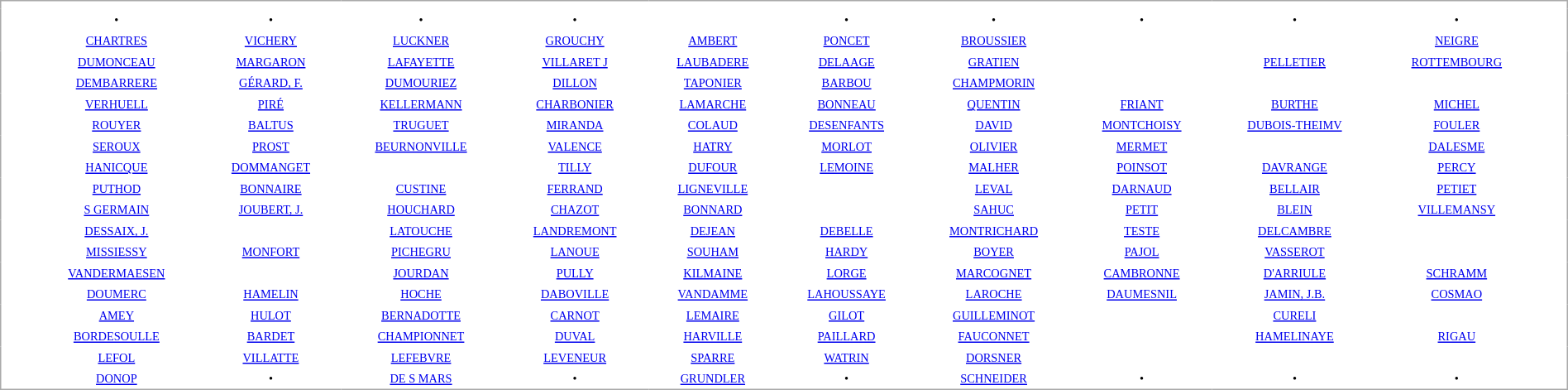<table align="center" border="0" cellspacing="0" cellpadding="3" style="border:1px solid #AAAAAA; border-collapse:collapse; font-size: 60%; text-align:center" width="100%">
<tr ---->
<th style="width: 2%;"></th>
<th></th>
<th></th>
<th></th>
<th></th>
<th></th>
<th></th>
<th></th>
<th></th>
<th></th>
<th></th>
<th style="width: 2%;"></th>
</tr>
<tr --->
<td></td>
<td>•</td>
<td>•</td>
<td>•</td>
<td>•</td>
<td><a href='#'></a></td>
<td>•</td>
<td>•</td>
<td>•</td>
<td>•</td>
<td>•</td>
<td></td>
</tr>
<tr --->
<td></td>
<td><a href='#'>CHARTRES</a></td>
<td><a href='#'>VICHERY</a></td>
<td><a href='#'>LUCKNER</a></td>
<td><a href='#'>GROUCHY</a></td>
<td><a href='#'>AMBERT</a></td>
<td><a href='#'>PONCET</a></td>
<td><a href='#'>BROUSSIER</a></td>
<td><a href='#'></a></td>
<td><a href='#'></a></td>
<td><a href='#'>NEIGRE</a></td>
<td></td>
</tr>
<tr --->
<td></td>
<td><a href='#'>DUMONCEAU</a></td>
<td><a href='#'>MARGARON</a></td>
<td><a href='#'>LAFAYETTE</a></td>
<td><a href='#'>VILLARET J</a></td>
<td><a href='#'>LAUBADERE</a></td>
<td><a href='#'>DELAAGE</a></td>
<td><a href='#'>GRATIEN</a></td>
<td><a href='#'></a></td>
<td><a href='#'>PELLETIER</a></td>
<td><a href='#'>ROTTEMBOURG</a></td>
<td></td>
</tr>
<tr --->
<td></td>
<td><a href='#'>DEMBARRERE</a></td>
<td><a href='#'>GÉRARD, F.</a></td>
<td><a href='#'>DUMOURIEZ</a></td>
<td><a href='#'>DILLON</a></td>
<td><a href='#'>TAPONIER</a></td>
<td><a href='#'>BARBOU</a></td>
<td><a href='#'>CHAMPMORIN</a></td>
<td><a href='#'></a></td>
<td><a href='#'></a></td>
<td><a href='#'></a></td>
<td></td>
</tr>
<tr --->
<td></td>
<td><a href='#'>VERHUELL</a></td>
<td><a href='#'>PIRÉ</a></td>
<td><a href='#'>KELLERMANN</a></td>
<td><a href='#'>CHARBONIER</a></td>
<td><a href='#'>LAMARCHE</a></td>
<td><a href='#'>BONNEAU</a></td>
<td><a href='#'>QUENTIN</a></td>
<td><a href='#'>FRIANT</a></td>
<td><a href='#'>BURTHE</a></td>
<td><a href='#'>MICHEL</a></td>
<td></td>
</tr>
<tr --->
<td></td>
<td><a href='#'>ROUYER</a></td>
<td><a href='#'>BALTUS</a></td>
<td><a href='#'>TRUGUET</a></td>
<td><a href='#'>MIRANDA</a></td>
<td><a href='#'>COLAUD</a></td>
<td><a href='#'>DESENFANTS</a></td>
<td><a href='#'>DAVID</a></td>
<td><a href='#'>MONTCHOISY</a></td>
<td><a href='#'>DUBOIS-THEIMV</a></td>
<td><a href='#'>FOULER</a></td>
<td></td>
</tr>
<tr --->
<td></td>
<td><a href='#'>SEROUX</a></td>
<td><a href='#'>PROST</a></td>
<td><a href='#'>BEURNONVILLE</a></td>
<td><a href='#'>VALENCE</a></td>
<td><a href='#'>HATRY</a></td>
<td><a href='#'>MORLOT</a></td>
<td><a href='#'>OLIVIER</a></td>
<td><a href='#'>MERMET</a></td>
<td><a href='#'></a></td>
<td><a href='#'>DALESME</a></td>
<td></td>
</tr>
<tr --->
<td></td>
<td><a href='#'>HANICQUE</a></td>
<td><a href='#'>DOMMANGET</a></td>
<td><a href='#'></a></td>
<td><a href='#'>TILLY</a></td>
<td><a href='#'>DUFOUR</a></td>
<td><a href='#'>LEMOINE</a></td>
<td><a href='#'>MALHER</a></td>
<td><a href='#'>POINSOT</a></td>
<td><a href='#'>DAVRANGE</a></td>
<td><a href='#'>PERCY</a></td>
<td></td>
</tr>
<tr --->
<td></td>
<td><a href='#'>PUTHOD</a></td>
<td><a href='#'>BONNAIRE</a></td>
<td><a href='#'>CUSTINE</a></td>
<td><a href='#'>FERRAND</a></td>
<td><a href='#'>LIGNEVILLE</a></td>
<td><a href='#'></a></td>
<td><a href='#'>LEVAL</a></td>
<td><a href='#'>DARNAUD</a></td>
<td><a href='#'>BELLAIR</a></td>
<td><a href='#'>PETIET</a></td>
<td></td>
</tr>
<tr --->
<td></td>
<td><a href='#'>S GERMAIN</a></td>
<td><a href='#'>JOUBERT, J.</a></td>
<td><a href='#'>HOUCHARD</a></td>
<td><a href='#'>CHAZOT</a></td>
<td><a href='#'>BONNARD</a></td>
<td><a href='#'></a></td>
<td><a href='#'>SAHUC</a></td>
<td><a href='#'>PETIT</a></td>
<td><a href='#'>BLEIN</a></td>
<td><a href='#'>VILLEMANSY</a></td>
<td></td>
</tr>
<tr --->
<td></td>
<td><a href='#'>DESSAIX, J.</a></td>
<td><a href='#'></a></td>
<td><a href='#'>LATOUCHE</a></td>
<td><a href='#'>LANDREMONT</a></td>
<td><a href='#'>DEJEAN</a></td>
<td><a href='#'>DEBELLE</a></td>
<td><a href='#'>MONTRICHARD</a></td>
<td><a href='#'>TESTE</a></td>
<td><a href='#'>DELCAMBRE</a></td>
<td><a href='#'></a></td>
<td></td>
</tr>
<tr --->
<td></td>
<td><a href='#'>MISSIESSY</a></td>
<td><a href='#'>MONFORT</a></td>
<td><a href='#'>PICHEGRU</a></td>
<td><a href='#'>LANOUE</a></td>
<td><a href='#'>SOUHAM</a></td>
<td><a href='#'>HARDY</a></td>
<td><a href='#'>BOYER</a></td>
<td><a href='#'>PAJOL</a></td>
<td><a href='#'>VASSEROT</a></td>
<td><a href='#'></a></td>
<td></td>
</tr>
<tr --->
<td></td>
<td><a href='#'>VANDERMAESEN</a></td>
<td><a href='#'></a></td>
<td><a href='#'>JOURDAN</a></td>
<td><a href='#'>PULLY</a></td>
<td><a href='#'>KILMAINE</a></td>
<td><a href='#'>LORGE</a></td>
<td><a href='#'>MARCOGNET</a></td>
<td><a href='#'>CAMBRONNE</a></td>
<td><a href='#'>D'ARRIULE</a></td>
<td><a href='#'>SCHRAMM</a></td>
<td></td>
</tr>
<tr --->
<td></td>
<td><a href='#'>DOUMERC</a></td>
<td><a href='#'>HAMELIN</a></td>
<td><a href='#'>HOCHE</a></td>
<td><a href='#'>DABOVILLE</a></td>
<td><a href='#'>VANDAMME</a></td>
<td><a href='#'>LAHOUSSAYE</a></td>
<td><a href='#'>LAROCHE</a></td>
<td><a href='#'>DAUMESNIL</a></td>
<td><a href='#'>JAMIN, J.B.</a></td>
<td><a href='#'>COSMAO</a></td>
<td></td>
</tr>
<tr --->
<td></td>
<td><a href='#'>AMEY</a></td>
<td><a href='#'>HULOT</a></td>
<td><a href='#'>BERNADOTTE</a></td>
<td><a href='#'>CARNOT</a></td>
<td><a href='#'>LEMAIRE</a></td>
<td><a href='#'>GILOT</a></td>
<td><a href='#'>GUILLEMINOT</a></td>
<td><a href='#'></a></td>
<td><a href='#'>CURELI</a></td>
<td><a href='#'></a></td>
<td></td>
</tr>
<tr --->
<td></td>
<td><a href='#'>BORDESOULLE</a></td>
<td><a href='#'>BARDET</a></td>
<td><a href='#'>CHAMPIONNET</a></td>
<td><a href='#'>DUVAL</a></td>
<td><a href='#'>HARVILLE</a></td>
<td><a href='#'>PAILLARD</a></td>
<td><a href='#'>FAUCONNET</a></td>
<td><a href='#'></a></td>
<td><a href='#'>HAMELINAYE</a></td>
<td><a href='#'>RIGAU</a></td>
<td></td>
</tr>
<tr --->
<td></td>
<td><a href='#'>LEFOL</a></td>
<td><a href='#'>VILLATTE</a></td>
<td><a href='#'>LEFEBVRE</a></td>
<td><a href='#'>LEVENEUR</a></td>
<td><a href='#'>SPARRE</a></td>
<td><a href='#'>WATRIN</a></td>
<td><a href='#'>DORSNER</a></td>
<td><a href='#'></a></td>
<td><a href='#'></a></td>
<td><a href='#'></a></td>
<td></td>
</tr>
<tr --->
<td></td>
<td><a href='#'>DONOP</a></td>
<td>•</td>
<td><a href='#'>DE S MARS</a></td>
<td>•</td>
<td><a href='#'>GRUNDLER</a></td>
<td>•</td>
<td><a href='#'>SCHNEIDER</a></td>
<td>•</td>
<td>•</td>
<td>•</td>
<td></td>
</tr>
</table>
